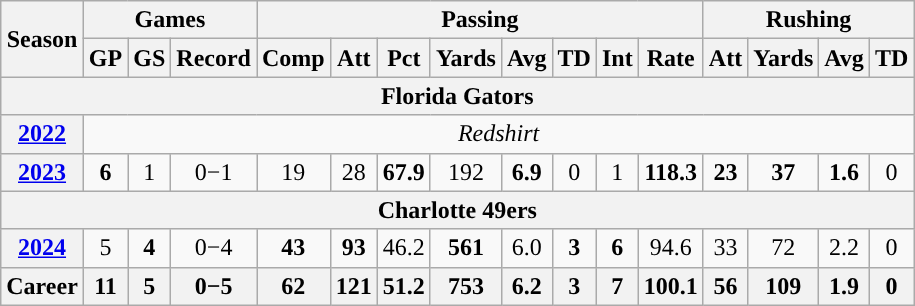<table class="wikitable" style="text-align:center;">
<tr>
<th rowspan="2">Season</th>
<th colspan="3">Games</th>
<th colspan="8">Passing</th>
<th colspan="5">Rushing</th>
</tr>
<tr>
<th>GP</th>
<th>GS</th>
<th>Record</th>
<th>Comp</th>
<th>Att</th>
<th>Pct</th>
<th>Yards</th>
<th>Avg</th>
<th>TD</th>
<th>Int</th>
<th>Rate</th>
<th>Att</th>
<th>Yards</th>
<th>Avg</th>
<th>TD</th>
</tr>
<tr>
<th colspan="16">Florida Gators</th>
</tr>
<tr>
<th><a href='#'>2022</a></th>
<td colspan="15"><em> Redshirt</em></td>
</tr>
<tr>
<th><a href='#'>2023</a></th>
<td><strong>6</strong></td>
<td>1</td>
<td>0−1</td>
<td>19</td>
<td>28</td>
<td><strong>67.9</strong></td>
<td>192</td>
<td><strong>6.9</strong></td>
<td>0</td>
<td>1</td>
<td><strong>118.3</strong></td>
<td><strong>23</strong></td>
<td><strong>37</strong></td>
<td><strong>1.6</strong></td>
<td>0</td>
</tr>
<tr>
<th colspan="16">Charlotte 49ers</th>
</tr>
<tr>
<th><a href='#'>2024</a></th>
<td>5</td>
<td><strong>4</strong></td>
<td>0−4</td>
<td><strong>43</strong></td>
<td><strong>93</strong></td>
<td>46.2</td>
<td><strong>561</strong></td>
<td>6.0</td>
<td><strong>3</strong></td>
<td><strong>6</strong></td>
<td>94.6</td>
<td>33</td>
<td>72</td>
<td>2.2</td>
<td>0</td>
</tr>
<tr>
<th>Career</th>
<th>11</th>
<th>5</th>
<th>0−5</th>
<th>62</th>
<th>121</th>
<th>51.2</th>
<th>753</th>
<th>6.2</th>
<th>3</th>
<th>7</th>
<th>100.1</th>
<th>56</th>
<th>109</th>
<th>1.9</th>
<th>0</th>
</tr>
</table>
